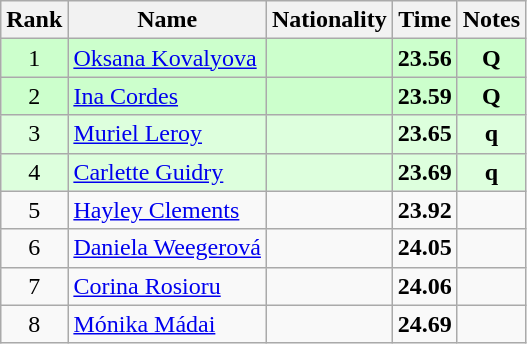<table class="wikitable sortable" style="text-align:center">
<tr>
<th>Rank</th>
<th>Name</th>
<th>Nationality</th>
<th>Time</th>
<th>Notes</th>
</tr>
<tr bgcolor=ccffcc>
<td>1</td>
<td align=left><a href='#'>Oksana Kovalyova</a></td>
<td align=left></td>
<td><strong>23.56</strong></td>
<td><strong>Q</strong></td>
</tr>
<tr bgcolor=ccffcc>
<td>2</td>
<td align=left><a href='#'>Ina Cordes</a></td>
<td align=left></td>
<td><strong>23.59</strong></td>
<td><strong>Q</strong></td>
</tr>
<tr bgcolor=ddffdd>
<td>3</td>
<td align=left><a href='#'>Muriel Leroy</a></td>
<td align=left></td>
<td><strong>23.65</strong></td>
<td><strong>q</strong></td>
</tr>
<tr bgcolor=ddffdd>
<td>4</td>
<td align=left><a href='#'>Carlette Guidry</a></td>
<td align=left></td>
<td><strong>23.69</strong></td>
<td><strong>q</strong></td>
</tr>
<tr>
<td>5</td>
<td align=left><a href='#'>Hayley Clements</a></td>
<td align=left></td>
<td><strong>23.92</strong></td>
<td></td>
</tr>
<tr>
<td>6</td>
<td align=left><a href='#'>Daniela Weegerová</a></td>
<td align=left></td>
<td><strong>24.05</strong></td>
<td></td>
</tr>
<tr>
<td>7</td>
<td align=left><a href='#'>Corina Rosioru</a></td>
<td align=left></td>
<td><strong>24.06</strong></td>
<td></td>
</tr>
<tr>
<td>8</td>
<td align=left><a href='#'>Mónika Mádai</a></td>
<td align=left></td>
<td><strong>24.69</strong></td>
<td></td>
</tr>
</table>
